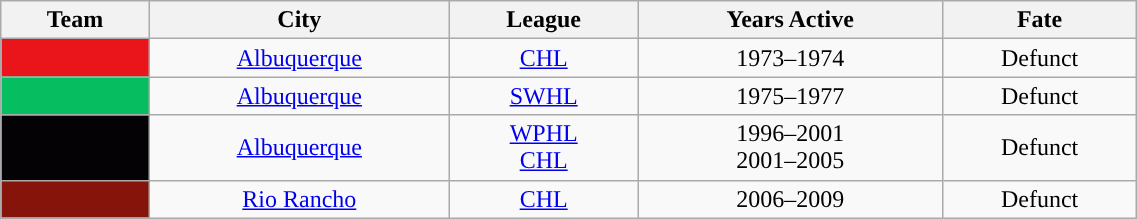<table class="wikitable sortable" width="60%">
<tr>
<th>Team</th>
<th>City</th>
<th>League</th>
<th>Years Active</th>
<th>Fate</th>
</tr>
<tr align=center>
<td style="color:white; background:#ea151b; "><strong><a href='#'></a></strong></td>
<td><a href='#'>Albuquerque</a></td>
<td><a href='#'>CHL</a></td>
<td>1973–1974</td>
<td>Defunct</td>
</tr>
<tr align=center>
<td style="color:white; background:#06be60; "><strong><a href='#'></a></strong></td>
<td><a href='#'>Albuquerque</a></td>
<td><a href='#'>SWHL</a></td>
<td>1975–1977</td>
<td>Defunct</td>
</tr>
<tr align=center>
<td style="color:white; background:#040204; "><strong><a href='#'></a></strong></td>
<td><a href='#'>Albuquerque</a></td>
<td><a href='#'>WPHL</a><br><a href='#'>CHL</a></td>
<td>1996–2001<br>2001–2005</td>
<td>Defunct</td>
</tr>
<tr align=center>
<td style="color:white; background:#86140a; "><strong><a href='#'></a></strong></td>
<td><a href='#'>Rio Rancho</a></td>
<td><a href='#'>CHL</a></td>
<td>2006–2009</td>
<td>Defunct</td>
</tr>
</table>
